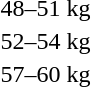<table>
<tr>
<td rowspan=2>48–51 kg</td>
<td rowspan=2></td>
<td rowspan=2></td>
<td></td>
</tr>
<tr>
<td></td>
</tr>
<tr>
<td rowspan=2>52–54 kg</td>
<td rowspan=2></td>
<td rowspan=2></td>
<td></td>
</tr>
<tr>
<td></td>
</tr>
<tr>
<td rowspan=2>57–60 kg</td>
<td rowspan=2></td>
<td rowspan=2></td>
<td></td>
</tr>
<tr>
<td></td>
</tr>
</table>
